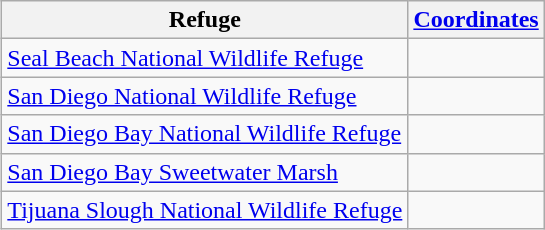<table class="wikitable" style="float:right; clear:right; margin-left:1em;">
<tr>
<th>Refuge</th>
<th><a href='#'>Coordinates</a></th>
</tr>
<tr>
<td><a href='#'>Seal Beach National Wildlife Refuge</a></td>
<td></td>
</tr>
<tr>
<td><a href='#'>San Diego National Wildlife Refuge</a></td>
<td></td>
</tr>
<tr>
<td><a href='#'>San Diego Bay National Wildlife Refuge</a></td>
<td></td>
</tr>
<tr>
<td><a href='#'>San Diego Bay Sweetwater Marsh</a></td>
<td></td>
</tr>
<tr>
<td><a href='#'>Tijuana Slough National Wildlife Refuge</a></td>
<td></td>
</tr>
</table>
